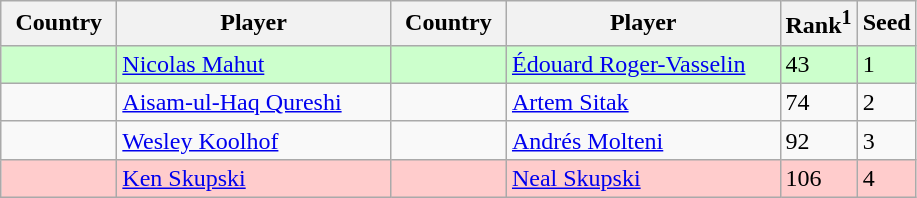<table class="sortable wikitable">
<tr>
<th width="70">Country</th>
<th width="175">Player</th>
<th width="70">Country</th>
<th width="175">Player</th>
<th>Rank<sup>1</sup></th>
<th>Seed</th>
</tr>
<tr style="background:#cfc;">
<td></td>
<td><a href='#'>Nicolas Mahut</a></td>
<td></td>
<td><a href='#'>Édouard Roger-Vasselin</a></td>
<td>43</td>
<td>1</td>
</tr>
<tr>
<td></td>
<td><a href='#'>Aisam-ul-Haq Qureshi</a></td>
<td></td>
<td><a href='#'>Artem Sitak</a></td>
<td>74</td>
<td>2</td>
</tr>
<tr>
<td></td>
<td><a href='#'>Wesley Koolhof</a></td>
<td></td>
<td><a href='#'>Andrés Molteni</a></td>
<td>92</td>
<td>3</td>
</tr>
<tr style="background:#fcc;">
<td></td>
<td><a href='#'>Ken Skupski</a></td>
<td></td>
<td><a href='#'>Neal Skupski</a></td>
<td>106</td>
<td>4</td>
</tr>
</table>
